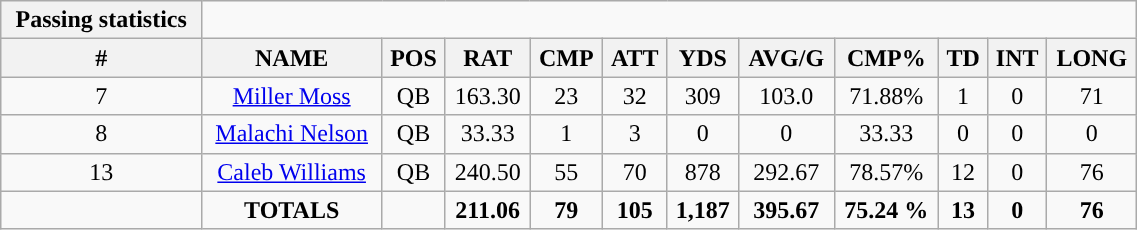<table style="width:60%; text-align:center;" class="wikitable collapsible collapsed">
<tr>
<th style="text-align:center; ">Passing statistics</th>
</tr>
<tr>
<th>#</th>
<th>NAME</th>
<th>POS</th>
<th>RAT</th>
<th>CMP</th>
<th>ATT</th>
<th>YDS</th>
<th>AVG/G</th>
<th>CMP%</th>
<th>TD</th>
<th>INT</th>
<th>LONG</th>
</tr>
<tr>
<td>7</td>
<td><a href='#'>Miller Moss</a></td>
<td>QB</td>
<td>163.30</td>
<td>23</td>
<td>32</td>
<td>309</td>
<td>103.0</td>
<td>71.88%</td>
<td>1</td>
<td>0</td>
<td>71</td>
</tr>
<tr>
<td>8</td>
<td><a href='#'>Malachi Nelson</a></td>
<td>QB</td>
<td>33.33</td>
<td>1</td>
<td>3</td>
<td>0</td>
<td>0</td>
<td>33.33</td>
<td>0</td>
<td>0</td>
<td>0</td>
</tr>
<tr>
<td>13</td>
<td><a href='#'>Caleb Williams</a></td>
<td>QB</td>
<td>240.50</td>
<td>55</td>
<td>70</td>
<td>878</td>
<td>292.67</td>
<td>78.57%</td>
<td>12</td>
<td>0</td>
<td>76</td>
</tr>
<tr>
<td></td>
<td><strong>TOTALS</strong></td>
<td></td>
<td><strong>211.06</strong></td>
<td><strong>79</strong></td>
<td><strong>105</strong></td>
<td><strong>1,187</strong></td>
<td><strong>395.67</strong></td>
<td><strong>75.24 %</strong></td>
<td><strong>13</strong></td>
<td><strong>0</strong></td>
<td><strong>76</strong></td>
</tr>
</table>
